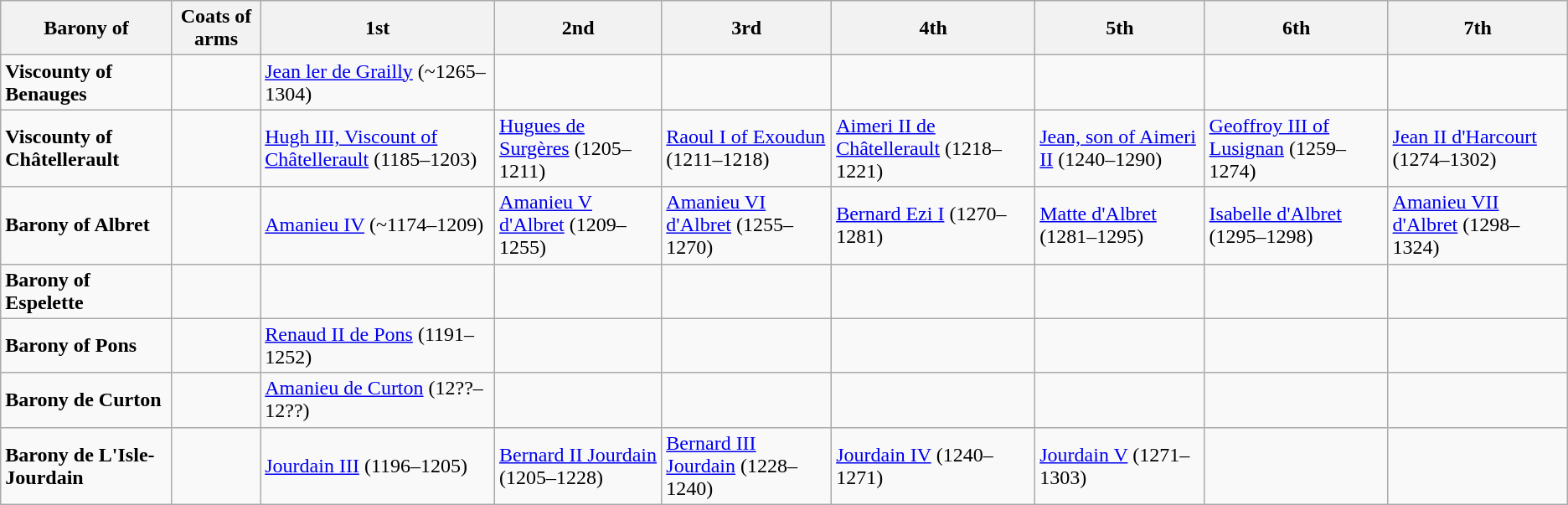<table class="wikitable">
<tr>
<th>Barony of</th>
<th>Coats of arms</th>
<th>1st</th>
<th>2nd</th>
<th>3rd</th>
<th>4th</th>
<th>5th</th>
<th>6th</th>
<th>7th</th>
</tr>
<tr>
<td><strong>Viscounty of Benauges</strong></td>
<td></td>
<td><a href='#'>Jean ler de Grailly</a> (~1265–1304)</td>
<td></td>
<td></td>
<td></td>
<td></td>
<td></td>
<td></td>
</tr>
<tr>
<td><strong>Viscounty of Châtellerault</strong></td>
<td></td>
<td><a href='#'>Hugh III, Viscount of Châtellerault</a>     (1185–1203)</td>
<td><a href='#'>Hugues de Surgères</a> (1205–1211)</td>
<td><a href='#'>Raoul I of Exoudun</a> (1211–1218)</td>
<td><a href='#'>Aimeri II de Châtellerault</a> (1218–1221)</td>
<td><a href='#'>Jean, son of Aimeri II</a> (1240–1290)</td>
<td><a href='#'>Geoffroy III of Lusignan</a> (1259–1274)</td>
<td><a href='#'>Jean II d'Harcourt</a> (1274–1302)</td>
</tr>
<tr>
<td><strong>Barony of Albret</strong></td>
<td></td>
<td><a href='#'>Amanieu IV</a> (~1174–1209)</td>
<td><a href='#'>Amanieu V d'Albret</a> (1209–1255)</td>
<td><a href='#'>Amanieu VI d'Albret</a> (1255–1270)</td>
<td><a href='#'>Bernard Ezi I</a> (1270–1281)</td>
<td><a href='#'>Matte d'Albret</a> (1281–1295)</td>
<td><a href='#'>Isabelle d'Albret</a> (1295–1298)</td>
<td><a href='#'>Amanieu VII d'Albret</a> (1298–1324)</td>
</tr>
<tr>
<td><strong>Barony of Espelette</strong></td>
<td></td>
<td></td>
<td></td>
<td></td>
<td></td>
<td></td>
<td></td>
<td></td>
</tr>
<tr>
<td><strong>Barony of Pons</strong></td>
<td></td>
<td><a href='#'>Renaud II de Pons</a> (1191–1252)</td>
<td></td>
<td></td>
<td></td>
<td></td>
<td></td>
<td></td>
</tr>
<tr>
<td><strong>Barony de Curton</strong></td>
<td></td>
<td><a href='#'>Amanieu de Curton</a> (12??–12??)</td>
<td></td>
<td></td>
<td></td>
<td></td>
<td></td>
<td></td>
</tr>
<tr>
<td><strong>Barony de L'Isle-Jourdain</strong></td>
<td></td>
<td><a href='#'>Jourdain III</a> (1196–1205)</td>
<td><a href='#'>Bernard II Jourdain</a> (1205–1228)</td>
<td><a href='#'>Bernard III Jourdain</a> (1228–1240)</td>
<td><a href='#'>Jourdain IV</a> (1240–1271)</td>
<td><a href='#'>Jourdain V</a> (1271–1303)</td>
<td></td>
<td></td>
</tr>
</table>
